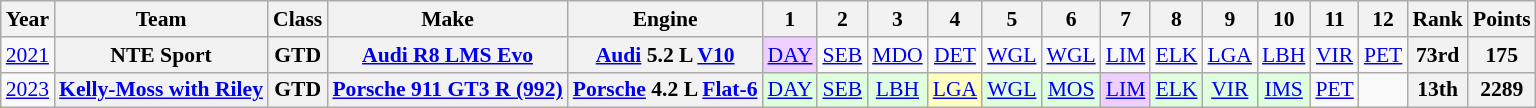<table class="wikitable" style="text-align:center; font-size:90%">
<tr>
<th>Year</th>
<th>Team</th>
<th>Class</th>
<th>Make</th>
<th>Engine</th>
<th>1</th>
<th>2</th>
<th>3</th>
<th>4</th>
<th>5</th>
<th>6</th>
<th>7</th>
<th>8</th>
<th>9</th>
<th>10</th>
<th>11</th>
<th>12</th>
<th>Rank</th>
<th>Points</th>
</tr>
<tr>
<td><a href='#'>2021</a></td>
<th>NTE Sport</th>
<th>GTD</th>
<th><a href='#'>Audi R8 LMS Evo</a></th>
<th><a href='#'>Audi</a> 5.2 L <a href='#'>V10</a></th>
<td style="background:#EFCFFF;"><a href='#'>DAY</a><br></td>
<td style="background:#;"><a href='#'>SEB</a><br></td>
<td style="background:#;"><a href='#'>MDO</a><br></td>
<td style="background:#;"><a href='#'>DET</a><br></td>
<td style="background:#;"><a href='#'>WGL</a><br></td>
<td style="background:#;"><a href='#'>WGL</a><br></td>
<td style="background:#;"><a href='#'>LIM</a><br></td>
<td style="background:#;"><a href='#'>ELK</a><br></td>
<td style="background:#;"><a href='#'>LGA</a><br></td>
<td style="background:#;"><a href='#'>LBH</a><br></td>
<td style="background:#;"><a href='#'>VIR</a><br></td>
<td style="background:#;"><a href='#'>PET</a><br></td>
<th>73rd</th>
<th>175</th>
</tr>
<tr>
<td><a href='#'>2023</a></td>
<th><a href='#'>Kelly-Moss with Riley</a></th>
<th>GTD</th>
<th><a href='#'>Porsche 911 GT3 R (992)</a></th>
<th><a href='#'>Porsche</a> 4.2 L <a href='#'>Flat-6</a></th>
<td style="background:#dfffdf;"><a href='#'>DAY</a><br></td>
<td style="background:#dfffdf;"><a href='#'>SEB</a><br></td>
<td style="background:#dfffdf;"><a href='#'>LBH</a><br></td>
<td style="background:#ffffbf;"><a href='#'>LGA</a><br></td>
<td style="background:#dfffdf;"><a href='#'>WGL</a><br></td>
<td style="background:#dfffdf;"><a href='#'>MOS</a><br></td>
<td style="background:#efcfff;"><a href='#'>LIM</a><br></td>
<td style="background:#dfffdf;"><a href='#'>ELK</a><br></td>
<td style="background:#dfffdf;"><a href='#'>VIR</a><br></td>
<td style="background:#dfffdf;"><a href='#'>IMS</a><br></td>
<td style="background:#;"><a href='#'>PET</a><br></td>
<td></td>
<th>13th</th>
<th>2289</th>
</tr>
</table>
